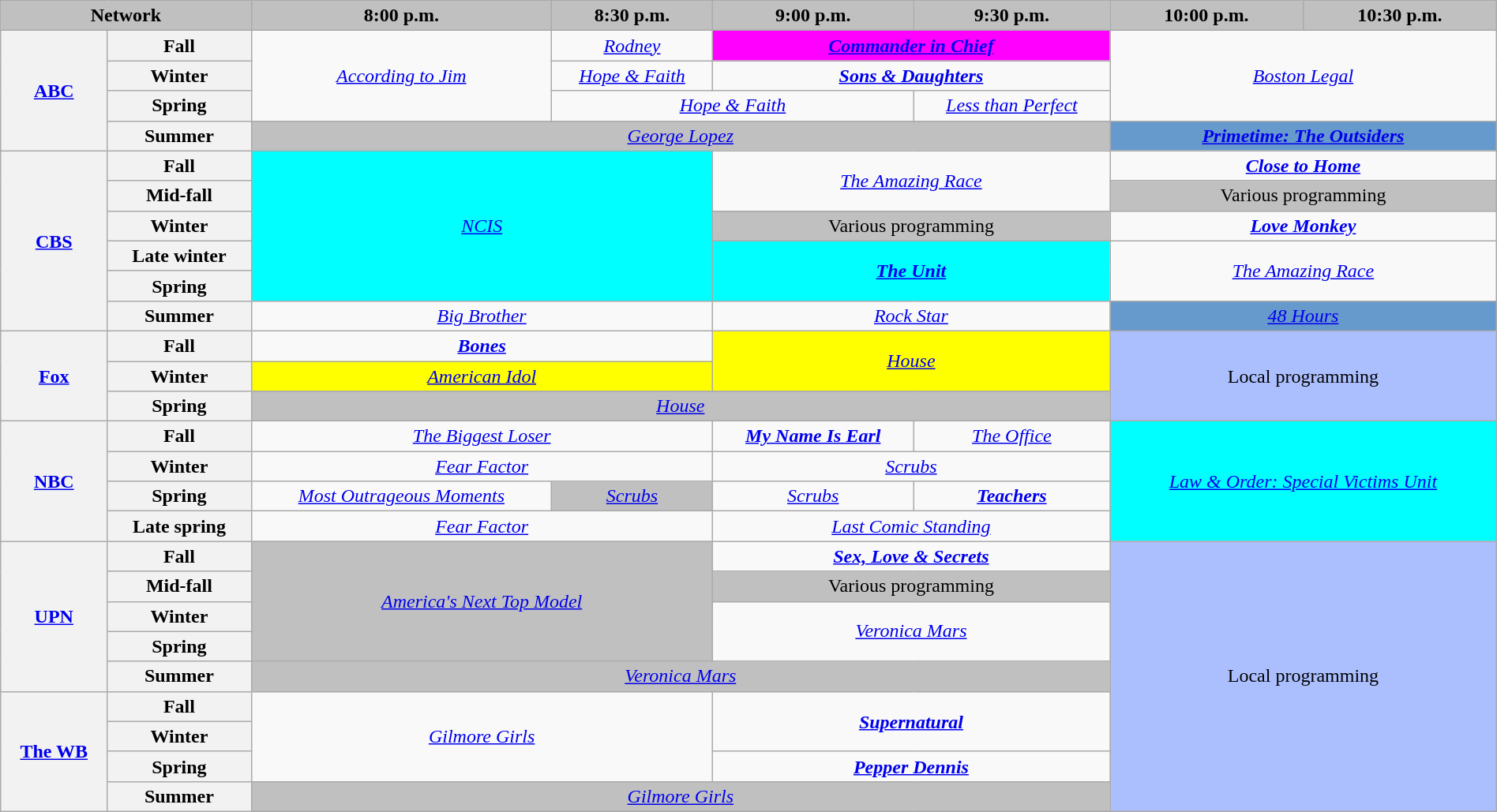<table class="wikitable" style="width:100%;margin-right:0;text-align:center">
<tr>
<th colspan="2" style="background-color:#C0C0C0;text-align:center">Network</th>
<th style="background-color:#C0C0C0;text-align:center">8:00 p.m.</th>
<th style="background-color:#C0C0C0;text-align:center">8:30 p.m.</th>
<th style="background-color:#C0C0C0;text-align:center">9:00 p.m.</th>
<th style="background-color:#C0C0C0;text-align:center">9:30 p.m.</th>
<th style="background-color:#C0C0C0;text-align:center">10:00 p.m.</th>
<th style="background-color:#C0C0C0;text-align:center">10:30 p.m.</th>
</tr>
<tr>
<th rowspan="4"><a href='#'>ABC</a></th>
<th>Fall</th>
<td rowspan="3"><em><a href='#'>According to Jim</a></em></td>
<td><em><a href='#'>Rodney</a></em></td>
<td style="background-color:#FF00FF" colspan="2"><strong><em><a href='#'>Commander in Chief</a></em></strong> </td>
<td rowspan="3" colspan="2"><em><a href='#'>Boston Legal</a></em></td>
</tr>
<tr>
<th>Winter</th>
<td><em><a href='#'>Hope & Faith</a></em></td>
<td colspan="2"><strong><em><a href='#'>Sons & Daughters</a></em></strong></td>
</tr>
<tr>
<th>Spring</th>
<td colspan="2"><em><a href='#'>Hope & Faith</a></em></td>
<td><em><a href='#'>Less than Perfect</a></em></td>
</tr>
<tr>
<th>Summer</th>
<td style="background:#C0C0C0;" colspan="4"><em><a href='#'>George Lopez</a></em> </td>
<td style="background:#6699CC;" colspan="2"><strong><em><a href='#'>Primetime: The Outsiders</a></em></strong></td>
</tr>
<tr>
<th rowspan="6"><a href='#'>CBS</a></th>
<th>Fall</th>
<td style="background:#00FFFF;" colspan="2" rowspan="5"><em><a href='#'>NCIS</a></em> </td>
<td colspan="2" rowspan="2"><em><a href='#'>The Amazing Race</a></em></td>
<td colspan="2"><strong><em><a href='#'>Close to Home</a></em></strong></td>
</tr>
<tr>
<th>Mid-fall</th>
<td colspan="2" style="background:#C0C0C0">Various programming</td>
</tr>
<tr>
<th>Winter</th>
<td colspan="2" style="background:#C0C0C0">Various programming</td>
<td colspan="2"><strong><em><a href='#'>Love Monkey</a></em></strong></td>
</tr>
<tr>
<th>Late winter</th>
<td style="background-color:#00FFFF" colspan="2" rowspan="2"><strong><em><a href='#'>The Unit</a></em></strong> </td>
<td colspan="2" rowspan="2"><em><a href='#'>The Amazing Race</a></em></td>
</tr>
<tr>
<th>Spring</th>
</tr>
<tr>
<th>Summer</th>
<td colspan="2"><em><a href='#'>Big Brother</a></em></td>
<td colspan="2"><em><a href='#'>Rock Star</a></em></td>
<td style="background:#6699CC;" colspan="2"><em><a href='#'>48 Hours</a></em> </td>
</tr>
<tr>
<th rowspan="3"><a href='#'>Fox</a></th>
<th>Fall</th>
<td colspan="2"><strong><em><a href='#'>Bones</a></em></strong></td>
<td style="background:#FFFF00;" colspan="2" rowspan="2"><em><a href='#'>House</a></em> </td>
<td style="background:#abbfff;" colspan="2" rowspan="3">Local programming</td>
</tr>
<tr>
<th>Winter</th>
<td style="background:#FFFF00;" colspan="2"><em><a href='#'>American Idol</a></em> </td>
</tr>
<tr>
<th>Spring</th>
<td colspan="4" style="background:#C0C0C0;"><em><a href='#'>House</a></em> </td>
</tr>
<tr>
<th rowspan="4"><a href='#'>NBC</a></th>
<th>Fall</th>
<td colspan="2"><em><a href='#'>The Biggest Loser</a></em></td>
<td><strong><em><a href='#'>My Name Is Earl</a></em></strong></td>
<td><em><a href='#'>The Office</a></em></td>
<td style="background:#00FFFF;" colspan="2" rowspan="4"><em><a href='#'>Law & Order: Special Victims Unit</a></em> </td>
</tr>
<tr>
<th>Winter</th>
<td colspan="2"><em><a href='#'>Fear Factor</a></em></td>
<td colspan="2"><em><a href='#'>Scrubs</a></em></td>
</tr>
<tr>
<th>Spring</th>
<td><em><a href='#'>Most Outrageous Moments</a></em></td>
<td style="background:#C0C0C0;"><em><a href='#'>Scrubs</a></em> </td>
<td><em><a href='#'>Scrubs</a></em></td>
<td><strong><em><a href='#'>Teachers</a></em></strong></td>
</tr>
<tr>
<th>Late spring</th>
<td colspan="2"><em><a href='#'>Fear Factor</a></em></td>
<td colspan="2"><em><a href='#'>Last Comic Standing</a></em></td>
</tr>
<tr>
<th rowspan="5"><a href='#'>UPN</a></th>
<th>Fall</th>
<td colspan="2" rowspan="4" style="background:#C0C0C0;"><em><a href='#'>America's Next Top Model</a></em> </td>
<td colspan="2"><strong><em><a href='#'>Sex, Love & Secrets</a></em></strong></td>
<td colspan="2" rowspan="9" style="background:#abbfff;">Local programming</td>
</tr>
<tr>
<th>Mid-fall</th>
<td colspan="2" style="background:#C0C0C0;">Various programming</td>
</tr>
<tr>
<th>Winter</th>
<td colspan="2" rowspan="2"><em><a href='#'>Veronica Mars</a></em></td>
</tr>
<tr>
<th>Spring</th>
</tr>
<tr>
<th>Summer</th>
<td colspan="4" style="background:#C0C0C0;"><em><a href='#'>Veronica Mars</a></em> </td>
</tr>
<tr>
<th rowspan="4"><a href='#'>The WB</a></th>
<th>Fall</th>
<td colspan="2" rowspan="3"><em><a href='#'>Gilmore Girls</a></em></td>
<td colspan="2" rowspan="2"><strong><em><a href='#'>Supernatural</a></em></strong></td>
</tr>
<tr>
<th>Winter</th>
</tr>
<tr>
<th>Spring</th>
<td colspan="2"><strong><em><a href='#'>Pepper Dennis</a></em></strong></td>
</tr>
<tr>
<th>Summer</th>
<td colspan="4" style="background:#C0C0C0;"><em><a href='#'>Gilmore Girls</a></em> </td>
</tr>
</table>
